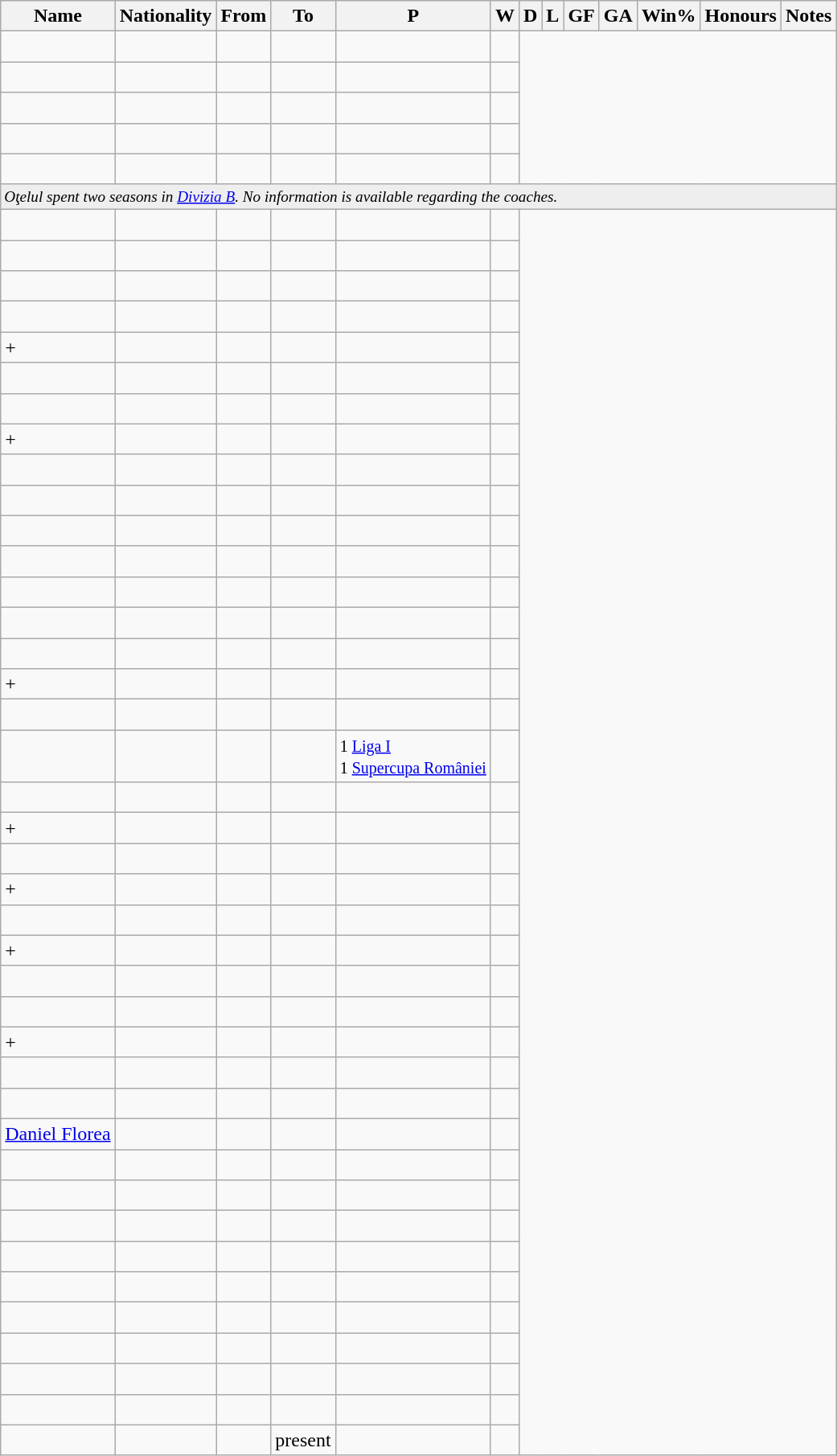<table class="wikitable sortable">
<tr>
<th>Name</th>
<th>Nationality</th>
<th>From</th>
<th>To</th>
<th>P</th>
<th>W</th>
<th>D</th>
<th>L</th>
<th>GF</th>
<th>GA</th>
<th>Win%</th>
<th class="unsortable">Honours</th>
<th class="unsortable">Notes</th>
</tr>
<tr>
<td align=left></td>
<td></td>
<td align=left></td>
<td align=left><br></td>
<td></td>
<td></td>
</tr>
<tr>
<td align=left></td>
<td></td>
<td align=left></td>
<td align=left><br></td>
<td></td>
<td></td>
</tr>
<tr>
<td align=left></td>
<td></td>
<td align=left></td>
<td align=left><br></td>
<td></td>
<td></td>
</tr>
<tr>
<td align=left></td>
<td></td>
<td align=left></td>
<td align=left><br></td>
<td></td>
<td></td>
</tr>
<tr>
<td align=left></td>
<td></td>
<td align=left></td>
<td align=left><br></td>
<td></td>
<td></td>
</tr>
<tr>
<td colspan=14 style="background-color: #EEE; font-size: 80%"><em>Oţelul spent two seasons in <a href='#'>Divizia B</a>. No information is available regarding the coaches.</em></td>
</tr>
<tr>
<td align=left></td>
<td></td>
<td align=left></td>
<td align=left><br></td>
<td></td>
<td></td>
</tr>
<tr>
<td align=left></td>
<td></td>
<td align=left></td>
<td align=left><br></td>
<td></td>
<td></td>
</tr>
<tr>
<td align=left></td>
<td></td>
<td align=left></td>
<td align=left><br></td>
<td></td>
<td></td>
</tr>
<tr>
<td align=left></td>
<td></td>
<td align=left></td>
<td align=left><br></td>
<td></td>
<td></td>
</tr>
<tr>
<td align=left>+</td>
<td></td>
<td align=left></td>
<td align=left><br></td>
<td></td>
<td></td>
</tr>
<tr>
<td align=left></td>
<td></td>
<td align=left></td>
<td align=left><br></td>
<td></td>
<td></td>
</tr>
<tr>
<td align=left></td>
<td></td>
<td align=left></td>
<td align=left><br></td>
<td></td>
<td></td>
</tr>
<tr>
<td align=left>+</td>
<td></td>
<td align=left></td>
<td align=left><br></td>
<td></td>
<td></td>
</tr>
<tr>
<td align=left></td>
<td></td>
<td align=left></td>
<td align=left><br></td>
<td></td>
<td></td>
</tr>
<tr>
<td align=left></td>
<td></td>
<td align=left></td>
<td align=left><br></td>
<td></td>
<td></td>
</tr>
<tr>
<td align=left></td>
<td></td>
<td align=left></td>
<td align=left><br></td>
<td></td>
<td></td>
</tr>
<tr>
<td align=left></td>
<td></td>
<td align=left></td>
<td align=left><br></td>
<td></td>
<td></td>
</tr>
<tr>
<td align=left></td>
<td></td>
<td align=left></td>
<td align=left><br></td>
<td></td>
<td></td>
</tr>
<tr>
<td align=left></td>
<td></td>
<td align=left></td>
<td align=left><br></td>
<td></td>
<td></td>
</tr>
<tr>
<td align=left></td>
<td></td>
<td align=left></td>
<td align=left><br></td>
<td></td>
<td></td>
</tr>
<tr>
<td align=left>+</td>
<td></td>
<td align=left></td>
<td align=left><br></td>
<td></td>
<td></td>
</tr>
<tr>
<td align=left></td>
<td></td>
<td align=left></td>
<td align=left><br></td>
<td></td>
<td></td>
</tr>
<tr>
<td align=left></td>
<td></td>
<td align=left></td>
<td align=left><br></td>
<td><small>1 <a href='#'>Liga I</a><br>1 <a href='#'>Supercupa României</a></small></td>
<td><br></td>
</tr>
<tr>
<td align=left></td>
<td></td>
<td align=left></td>
<td align=left><br></td>
<td></td>
<td></td>
</tr>
<tr>
<td align=left>+</td>
<td></td>
<td align=left></td>
<td align=left><br></td>
<td></td>
<td></td>
</tr>
<tr>
<td align=left></td>
<td></td>
<td align=left></td>
<td align=left><br></td>
<td></td>
<td></td>
</tr>
<tr>
<td align=left>+</td>
<td></td>
<td align=left></td>
<td align=left><br></td>
<td></td>
<td></td>
</tr>
<tr>
<td align=left></td>
<td></td>
<td align=left></td>
<td align=left><br></td>
<td></td>
<td></td>
</tr>
<tr>
<td align=left>+</td>
<td></td>
<td align=left></td>
<td align=left><br></td>
<td></td>
<td></td>
</tr>
<tr>
<td align=left></td>
<td></td>
<td align=left></td>
<td align=left><br></td>
<td></td>
<td></td>
</tr>
<tr>
<td align=left></td>
<td></td>
<td align=left></td>
<td align=left><br></td>
<td></td>
<td></td>
</tr>
<tr>
<td align=left>+</td>
<td></td>
<td align=left></td>
<td align=left><br></td>
<td></td>
<td></td>
</tr>
<tr>
<td align=left></td>
<td></td>
<td align=left></td>
<td align=left><br></td>
<td></td>
<td></td>
</tr>
<tr>
<td align=left></td>
<td></td>
<td align=left></td>
<td align=left><br></td>
<td></td>
<td></td>
</tr>
<tr>
<td align=left><a href='#'>Daniel Florea</a></td>
<td></td>
<td align=left></td>
<td align=left><br></td>
<td></td>
<td></td>
</tr>
<tr>
<td align=left></td>
<td></td>
<td align=left></td>
<td align=left><br></td>
<td></td>
<td></td>
</tr>
<tr>
<td align=left></td>
<td></td>
<td align=left></td>
<td align=left><br></td>
<td></td>
<td></td>
</tr>
<tr>
<td align=left></td>
<td></td>
<td align=left></td>
<td align=left><br></td>
<td></td>
<td></td>
</tr>
<tr>
<td align=left></td>
<td></td>
<td align=left></td>
<td align=left><br></td>
<td></td>
<td></td>
</tr>
<tr>
<td align=left></td>
<td></td>
<td align=left></td>
<td align=left><br></td>
<td></td>
<td></td>
</tr>
<tr>
<td align=left></td>
<td></td>
<td align=left></td>
<td align=left><br></td>
<td></td>
<td></td>
</tr>
<tr>
<td align=left></td>
<td></td>
<td align=left></td>
<td align=left><br></td>
<td></td>
<td></td>
</tr>
<tr>
<td align=left></td>
<td></td>
<td align=left></td>
<td align=left><br></td>
<td></td>
<td></td>
</tr>
<tr>
<td align=left></td>
<td></td>
<td align=left></td>
<td align=left><br></td>
<td></td>
<td></td>
</tr>
<tr>
<td align=left></td>
<td></td>
<td align=left></td>
<td align=left>present<br></td>
<td></td>
<td></td>
</tr>
</table>
